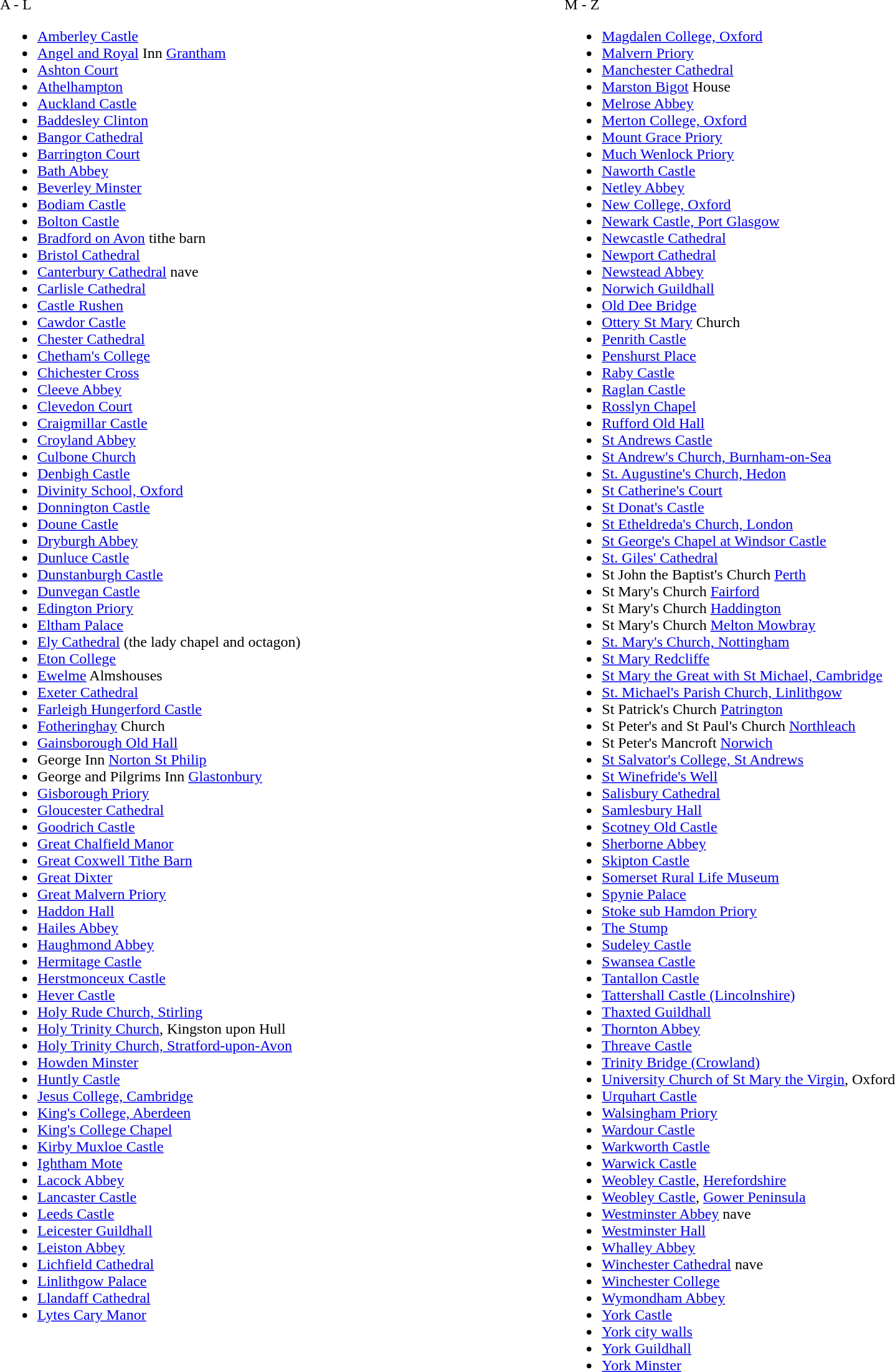<table cellspacing="5" cellpadding="5" border="0" width="96%">
<tr>
<td valign="top" width="48%">A - L<br><ul><li><a href='#'>Amberley Castle</a></li><li><a href='#'>Angel and Royal</a> Inn <a href='#'>Grantham</a></li><li><a href='#'>Ashton Court</a></li><li><a href='#'>Athelhampton</a></li><li><a href='#'>Auckland Castle</a></li><li><a href='#'>Baddesley Clinton</a></li><li><a href='#'>Bangor Cathedral</a></li><li><a href='#'>Barrington Court</a></li><li><a href='#'>Bath Abbey</a></li><li><a href='#'>Beverley Minster</a></li><li><a href='#'>Bodiam Castle</a></li><li><a href='#'>Bolton Castle</a></li><li><a href='#'>Bradford on Avon</a> tithe barn</li><li><a href='#'>Bristol Cathedral</a></li><li><a href='#'>Canterbury Cathedral</a> nave</li><li><a href='#'>Carlisle Cathedral</a></li><li><a href='#'>Castle Rushen</a></li><li><a href='#'>Cawdor Castle</a></li><li><a href='#'>Chester Cathedral</a></li><li><a href='#'>Chetham's College</a></li><li><a href='#'>Chichester Cross</a></li><li><a href='#'>Cleeve Abbey</a></li><li><a href='#'>Clevedon Court</a></li><li><a href='#'>Craigmillar Castle</a></li><li><a href='#'>Croyland Abbey</a></li><li><a href='#'>Culbone Church</a></li><li><a href='#'>Denbigh Castle</a></li><li><a href='#'>Divinity School, Oxford</a></li><li><a href='#'>Donnington Castle</a></li><li><a href='#'>Doune Castle</a></li><li><a href='#'>Dryburgh Abbey</a></li><li><a href='#'>Dunluce Castle</a></li><li><a href='#'>Dunstanburgh Castle</a></li><li><a href='#'>Dunvegan Castle</a></li><li><a href='#'>Edington Priory</a></li><li><a href='#'>Eltham Palace</a></li><li><a href='#'>Ely Cathedral</a> (the lady chapel and octagon)</li><li><a href='#'>Eton College</a></li><li><a href='#'>Ewelme</a> Almshouses</li><li><a href='#'>Exeter Cathedral</a></li><li><a href='#'>Farleigh Hungerford Castle</a></li><li><a href='#'>Fotheringhay</a> Church</li><li><a href='#'>Gainsborough Old Hall</a></li><li>George Inn <a href='#'>Norton St Philip</a></li><li>George and Pilgrims Inn <a href='#'>Glastonbury</a></li><li><a href='#'>Gisborough Priory</a></li><li><a href='#'>Gloucester Cathedral</a></li><li><a href='#'>Goodrich Castle</a></li><li><a href='#'>Great Chalfield Manor</a></li><li><a href='#'>Great Coxwell Tithe Barn</a></li><li><a href='#'>Great Dixter</a></li><li><a href='#'>Great Malvern Priory</a></li><li><a href='#'>Haddon Hall</a></li><li><a href='#'>Hailes Abbey</a></li><li><a href='#'>Haughmond Abbey</a></li><li><a href='#'>Hermitage Castle</a></li><li><a href='#'>Herstmonceux Castle</a></li><li><a href='#'>Hever Castle</a></li><li><a href='#'>Holy Rude Church, Stirling</a></li><li><a href='#'>Holy Trinity Church</a>, Kingston upon Hull</li><li><a href='#'>Holy Trinity Church, Stratford-upon-Avon</a></li><li><a href='#'>Howden Minster</a></li><li><a href='#'>Huntly Castle</a></li><li><a href='#'>Jesus College, Cambridge</a></li><li><a href='#'>King's College, Aberdeen</a></li><li><a href='#'>King's College Chapel</a></li><li><a href='#'>Kirby Muxloe Castle</a></li><li><a href='#'>Ightham Mote</a></li><li><a href='#'>Lacock Abbey</a></li><li><a href='#'>Lancaster Castle</a></li><li><a href='#'>Leeds Castle</a></li><li><a href='#'>Leicester Guildhall</a></li><li><a href='#'>Leiston Abbey</a></li><li><a href='#'>Lichfield Cathedral</a></li><li><a href='#'>Linlithgow Palace</a></li><li><a href='#'>Llandaff Cathedral</a></li><li><a href='#'>Lytes Cary Manor</a></li></ul></td>
<td valign="top" width="48%">M - Z<br><ul><li><a href='#'>Magdalen College, Oxford</a></li><li><a href='#'>Malvern Priory</a></li><li><a href='#'>Manchester Cathedral</a></li><li><a href='#'>Marston Bigot</a> House</li><li><a href='#'>Melrose Abbey</a></li><li><a href='#'>Merton College, Oxford</a></li><li><a href='#'>Mount Grace Priory</a></li><li><a href='#'>Much Wenlock Priory</a></li><li><a href='#'>Naworth Castle</a></li><li><a href='#'>Netley Abbey</a></li><li><a href='#'>New College, Oxford</a></li><li><a href='#'>Newark Castle, Port Glasgow</a></li><li><a href='#'>Newcastle Cathedral</a></li><li><a href='#'>Newport Cathedral</a></li><li><a href='#'>Newstead Abbey</a></li><li><a href='#'>Norwich Guildhall</a></li><li><a href='#'>Old Dee Bridge</a></li><li><a href='#'>Ottery St Mary</a> Church</li><li><a href='#'>Penrith Castle</a></li><li><a href='#'>Penshurst Place</a></li><li><a href='#'>Raby Castle</a></li><li><a href='#'>Raglan Castle</a></li><li><a href='#'>Rosslyn Chapel</a></li><li><a href='#'>Rufford Old Hall</a></li><li><a href='#'>St Andrews Castle</a></li><li><a href='#'>St Andrew's Church, Burnham-on-Sea</a></li><li><a href='#'>St. Augustine's Church, Hedon</a></li><li><a href='#'>St Catherine's Court</a></li><li><a href='#'>St Donat's Castle</a></li><li><a href='#'>St Etheldreda's Church, London</a></li><li><a href='#'>St George's Chapel at Windsor Castle</a></li><li><a href='#'>St. Giles' Cathedral</a></li><li>St John the Baptist's Church <a href='#'>Perth</a></li><li>St Mary's Church <a href='#'>Fairford</a></li><li>St Mary's Church <a href='#'>Haddington</a></li><li>St Mary's Church <a href='#'>Melton Mowbray</a></li><li><a href='#'>St. Mary's Church, Nottingham</a></li><li><a href='#'>St Mary Redcliffe</a></li><li><a href='#'>St Mary the Great with St Michael, Cambridge</a></li><li><a href='#'>St. Michael's Parish Church, Linlithgow</a></li><li>St Patrick's Church <a href='#'>Patrington</a></li><li>St Peter's and St Paul's Church <a href='#'>Northleach</a></li><li>St Peter's Mancroft <a href='#'>Norwich</a></li><li><a href='#'>St Salvator's College, St Andrews</a></li><li><a href='#'>St Winefride's Well</a></li><li><a href='#'>Salisbury Cathedral</a></li><li><a href='#'>Samlesbury Hall</a></li><li><a href='#'>Scotney Old Castle</a></li><li><a href='#'>Sherborne Abbey</a></li><li><a href='#'>Skipton Castle</a></li><li><a href='#'>Somerset Rural Life Museum</a></li><li><a href='#'>Spynie Palace</a></li><li><a href='#'>Stoke sub Hamdon Priory</a></li><li><a href='#'>The Stump</a></li><li><a href='#'>Sudeley Castle</a></li><li><a href='#'>Swansea Castle</a></li><li><a href='#'>Tantallon Castle</a></li><li><a href='#'>Tattershall Castle (Lincolnshire)</a></li><li><a href='#'>Thaxted Guildhall</a></li><li><a href='#'>Thornton Abbey</a></li><li><a href='#'>Threave Castle</a></li><li><a href='#'>Trinity Bridge (Crowland)</a></li><li><a href='#'>University Church of St Mary the Virgin</a>, Oxford</li><li><a href='#'>Urquhart Castle</a></li><li><a href='#'>Walsingham Priory</a></li><li><a href='#'>Wardour Castle</a></li><li><a href='#'>Warkworth Castle</a></li><li><a href='#'>Warwick Castle</a></li><li><a href='#'>Weobley Castle</a>, <a href='#'>Herefordshire</a></li><li><a href='#'>Weobley Castle</a>, <a href='#'>Gower Peninsula</a></li><li><a href='#'>Westminster Abbey</a> nave</li><li><a href='#'>Westminster Hall</a></li><li><a href='#'>Whalley Abbey</a></li><li><a href='#'>Winchester Cathedral</a> nave</li><li><a href='#'>Winchester College</a></li><li><a href='#'>Wymondham Abbey</a></li><li><a href='#'>York Castle</a></li><li><a href='#'>York city walls</a></li><li><a href='#'>York Guildhall</a></li><li><a href='#'>York Minster</a></li></ul></td>
</tr>
<tr>
</tr>
</table>
